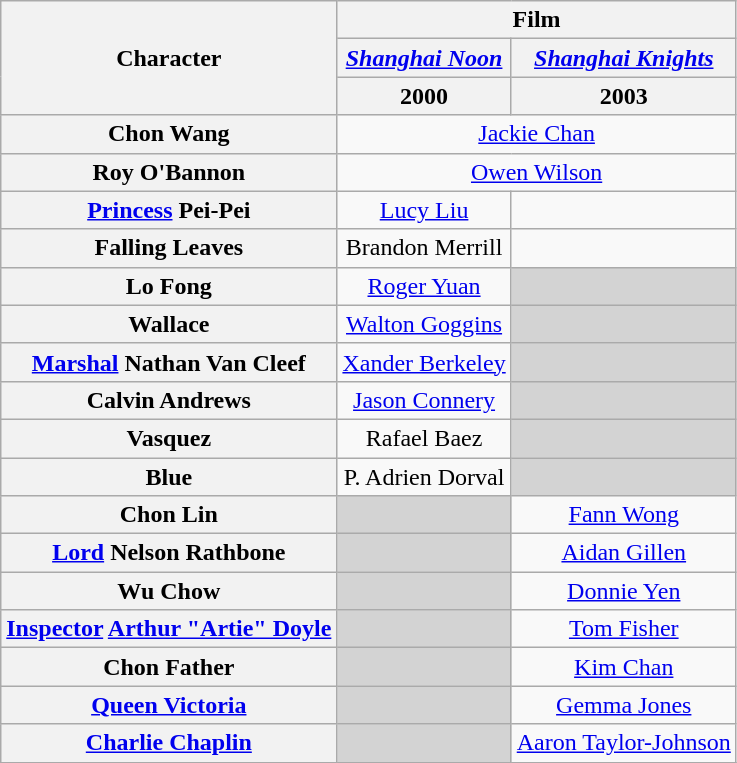<table class="wikitable plainrowheaders" style="text-align: center;">
<tr>
<th rowspan="3">Character</th>
<th colspan="3">Film</th>
</tr>
<tr>
<th><em><a href='#'>Shanghai Noon</a></em></th>
<th><em><a href='#'>Shanghai Knights</a></em></th>
</tr>
<tr>
<th>2000</th>
<th>2003</th>
</tr>
<tr>
<th>Chon Wang</th>
<td colspan="2"><a href='#'>Jackie Chan</a></td>
</tr>
<tr>
<th>Roy O'Bannon</th>
<td colspan="2"><a href='#'>Owen Wilson</a></td>
</tr>
<tr>
<th><a href='#'>Princess</a> Pei-Pei</th>
<td><a href='#'>Lucy Liu</a></td>
<td></td>
</tr>
<tr>
<th>Falling Leaves</th>
<td>Brandon Merrill</td>
<td></td>
</tr>
<tr>
<th>Lo Fong</th>
<td><a href='#'>Roger Yuan</a></td>
<td colspan="2" style="background:lightgrey;"> </td>
</tr>
<tr>
<th>Wallace</th>
<td><a href='#'>Walton Goggins</a></td>
<td colspan="2" style="background:lightgrey;"> </td>
</tr>
<tr>
<th><a href='#'>Marshal</a> Nathan Van Cleef</th>
<td><a href='#'>Xander Berkeley</a></td>
<td colspan="2" style="background:lightgrey;"> </td>
</tr>
<tr>
<th>Calvin Andrews</th>
<td><a href='#'>Jason Connery</a></td>
<td colspan="2" style="background:lightgrey;"> </td>
</tr>
<tr>
<th>Vasquez</th>
<td>Rafael Baez</td>
<td colspan="2" style="background:lightgrey;"> </td>
</tr>
<tr>
<th>Blue</th>
<td>P. Adrien Dorval</td>
<td colspan="2" style="background:lightgrey;"> </td>
</tr>
<tr>
<th>Chon Lin</th>
<td style="background:lightgrey;"> </td>
<td><a href='#'>Fann Wong</a></td>
</tr>
<tr>
<th><a href='#'>Lord</a> Nelson Rathbone</th>
<td style="background:lightgrey;"> </td>
<td><a href='#'>Aidan Gillen</a></td>
</tr>
<tr>
<th>Wu Chow</th>
<td style="background:lightgrey;"> </td>
<td><a href='#'>Donnie Yen</a></td>
</tr>
<tr>
<th><a href='#'>Inspector</a> <a href='#'>Arthur "Artie" Doyle</a></th>
<td style="background:lightgrey;"> </td>
<td><a href='#'>Tom Fisher</a></td>
</tr>
<tr>
<th>Chon Father</th>
<td style="background:lightgrey;"> </td>
<td><a href='#'>Kim Chan</a></td>
</tr>
<tr>
<th><a href='#'>Queen Victoria</a></th>
<td style="background:lightgrey;"> </td>
<td><a href='#'>Gemma Jones</a></td>
</tr>
<tr>
<th><a href='#'>Charlie Chaplin</a></th>
<td style="background:lightgrey;"> </td>
<td><a href='#'>Aaron Taylor-Johnson</a></td>
</tr>
<tr>
</tr>
</table>
